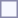<table style="border:1px solid #8888aa; background-color:#f7f8ff; padding:5px; font-size:95%; margin: 0px 12px 12px 0px;">
</table>
